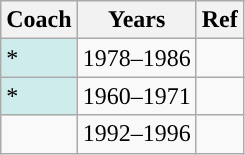<table class="wikitable sortable" >
<tr bgcolor="#efefef">
<th>Coach</th>
<th>Years</th>
<th class="unsortable">Ref</th>
</tr>
<tr>
<td style="background:#cfecec;">*</td>
<td>1978–1986</td>
<td></td>
</tr>
<tr>
<td style="background:#cfecec;">*</td>
<td>1960–1971</td>
<td></td>
</tr>
<tr>
<td></td>
<td>1992–1996</td>
<td></td>
</tr>
</table>
